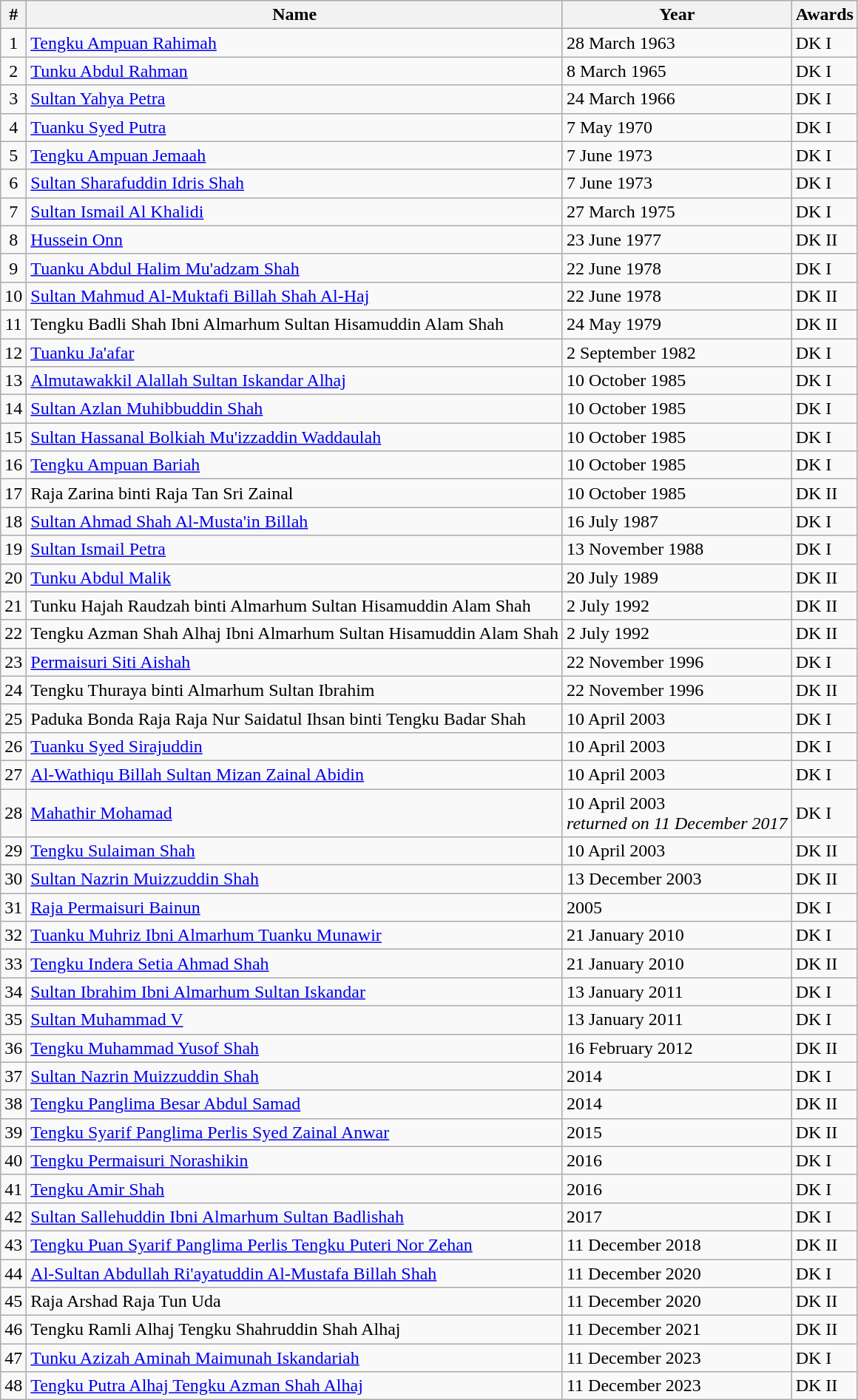<table class="wikitable sortable">
<tr>
<th>#</th>
<th>Name</th>
<th>Year</th>
<th>Awards</th>
</tr>
<tr>
<td align=center>1</td>
<td><a href='#'>Tengku Ampuan Rahimah</a></td>
<td>28 March 1963</td>
<td>DK I</td>
</tr>
<tr>
<td align=center>2</td>
<td><a href='#'>Tunku Abdul Rahman</a></td>
<td>8 March 1965</td>
<td>DK I</td>
</tr>
<tr>
<td align=center>3</td>
<td><a href='#'>Sultan Yahya Petra</a></td>
<td>24 March 1966</td>
<td>DK I</td>
</tr>
<tr>
<td align=center>4</td>
<td><a href='#'>Tuanku Syed Putra</a></td>
<td>7 May 1970</td>
<td>DK I</td>
</tr>
<tr>
<td align=center>5</td>
<td><a href='#'>Tengku Ampuan Jemaah</a></td>
<td>7 June 1973</td>
<td>DK I</td>
</tr>
<tr>
<td align=center>6</td>
<td><a href='#'>Sultan Sharafuddin Idris Shah</a></td>
<td>7 June 1973</td>
<td>DK I</td>
</tr>
<tr>
<td align=center>7</td>
<td><a href='#'>Sultan Ismail Al Khalidi</a></td>
<td>27 March 1975</td>
<td>DK I</td>
</tr>
<tr>
<td align=center>8</td>
<td><a href='#'>Hussein Onn</a></td>
<td>23 June 1977</td>
<td>DK II</td>
</tr>
<tr>
<td align=center>9</td>
<td><a href='#'>Tuanku Abdul Halim Mu'adzam Shah</a></td>
<td>22 June 1978</td>
<td>DK I</td>
</tr>
<tr>
<td align=center>10</td>
<td><a href='#'>Sultan Mahmud Al-Muktafi Billah Shah Al-Haj</a></td>
<td>22 June 1978</td>
<td>DK II</td>
</tr>
<tr>
<td align=center>11</td>
<td>Tengku Badli Shah Ibni Almarhum Sultan Hisamuddin Alam Shah</td>
<td>24 May 1979</td>
<td>DK II</td>
</tr>
<tr>
<td align=center>12</td>
<td><a href='#'>Tuanku Ja'afar</a></td>
<td>2 September 1982</td>
<td>DK I</td>
</tr>
<tr>
<td align=center>13</td>
<td><a href='#'>Almutawakkil Alallah Sultan Iskandar Alhaj</a></td>
<td>10 October 1985</td>
<td>DK I</td>
</tr>
<tr>
<td align=center>14</td>
<td><a href='#'>Sultan Azlan Muhibbuddin Shah</a></td>
<td>10 October 1985</td>
<td>DK I</td>
</tr>
<tr>
<td align=center>15</td>
<td><a href='#'>Sultan Hassanal Bolkiah Mu'izzaddin Waddaulah</a></td>
<td>10 October 1985</td>
<td>DK I</td>
</tr>
<tr>
<td align=center>16</td>
<td><a href='#'>Tengku Ampuan Bariah</a></td>
<td>10 October 1985</td>
<td>DK I</td>
</tr>
<tr>
<td align=center>17</td>
<td>Raja Zarina binti Raja Tan Sri Zainal</td>
<td>10 October 1985</td>
<td>DK II</td>
</tr>
<tr>
<td align=center>18</td>
<td><a href='#'>Sultan Ahmad Shah Al-Musta'in Billah</a></td>
<td>16 July 1987</td>
<td>DK I</td>
</tr>
<tr>
<td align=center>19</td>
<td><a href='#'>Sultan Ismail Petra</a></td>
<td>13 November 1988</td>
<td>DK I</td>
</tr>
<tr>
<td align=center>20</td>
<td><a href='#'>Tunku Abdul Malik</a></td>
<td>20 July 1989</td>
<td>DK II</td>
</tr>
<tr>
<td align=center>21</td>
<td>Tunku Hajah Raudzah binti Almarhum Sultan Hisamuddin Alam Shah</td>
<td>2 July 1992</td>
<td>DK II</td>
</tr>
<tr>
<td align=center>22</td>
<td>Tengku Azman Shah Alhaj Ibni Almarhum Sultan Hisamuddin Alam Shah</td>
<td>2 July 1992</td>
<td>DK II</td>
</tr>
<tr>
<td align=center>23</td>
<td><a href='#'>Permaisuri Siti Aishah</a></td>
<td>22 November 1996</td>
<td>DK I</td>
</tr>
<tr>
<td align=center>24</td>
<td>Tengku Thuraya binti Almarhum Sultan Ibrahim</td>
<td>22 November 1996</td>
<td>DK II</td>
</tr>
<tr>
<td align=center>25</td>
<td>Paduka Bonda Raja Raja Nur Saidatul Ihsan binti Tengku Badar Shah</td>
<td>10 April 2003</td>
<td>DK I</td>
</tr>
<tr>
<td align=center>26</td>
<td><a href='#'>Tuanku Syed Sirajuddin</a></td>
<td>10 April 2003</td>
<td>DK I</td>
</tr>
<tr>
<td align=center>27</td>
<td><a href='#'>Al-Wathiqu Billah Sultan Mizan Zainal Abidin</a></td>
<td>10 April 2003</td>
<td>DK I</td>
</tr>
<tr>
<td align=center>28</td>
<td><a href='#'>Mahathir Mohamad</a></td>
<td>10 April 2003 <br> <em>returned on 11 December 2017</em></td>
<td>DK I</td>
</tr>
<tr>
<td align=center>29</td>
<td><a href='#'>Tengku Sulaiman Shah</a></td>
<td>10 April 2003</td>
<td>DK II</td>
</tr>
<tr>
<td align=center>30</td>
<td><a href='#'>Sultan Nazrin Muizzuddin Shah</a></td>
<td>13 December 2003</td>
<td>DK II</td>
</tr>
<tr>
<td align=center>31</td>
<td><a href='#'>Raja Permaisuri Bainun</a></td>
<td>2005</td>
<td>DK I</td>
</tr>
<tr>
<td align=center>32</td>
<td><a href='#'>Tuanku Muhriz Ibni Almarhum Tuanku Munawir</a></td>
<td>21 January 2010</td>
<td>DK I</td>
</tr>
<tr>
<td align=center>33</td>
<td><a href='#'>Tengku Indera Setia Ahmad Shah</a></td>
<td>21 January 2010</td>
<td>DK II</td>
</tr>
<tr>
<td align=center>34</td>
<td><a href='#'>Sultan Ibrahim Ibni Almarhum Sultan Iskandar</a></td>
<td>13 January 2011</td>
<td>DK I</td>
</tr>
<tr>
<td align=center>35</td>
<td><a href='#'>Sultan Muhammad V</a></td>
<td>13 January 2011</td>
<td>DK I</td>
</tr>
<tr>
<td align=center>36</td>
<td><a href='#'>Tengku Muhammad Yusof Shah</a></td>
<td>16 February 2012</td>
<td>DK II</td>
</tr>
<tr>
<td align=center>37</td>
<td><a href='#'>Sultan Nazrin Muizzuddin Shah</a></td>
<td>2014</td>
<td>DK I</td>
</tr>
<tr>
<td align=center>38</td>
<td><a href='#'>Tengku Panglima Besar Abdul Samad</a></td>
<td>2014</td>
<td>DK II</td>
</tr>
<tr>
<td align=center>39</td>
<td><a href='#'>Tengku Syarif Panglima Perlis Syed Zainal Anwar</a></td>
<td>2015</td>
<td>DK II</td>
</tr>
<tr>
<td align=center>40</td>
<td><a href='#'>Tengku Permaisuri Norashikin</a></td>
<td>2016</td>
<td>DK I</td>
</tr>
<tr>
<td align=center>41</td>
<td><a href='#'>Tengku Amir Shah</a></td>
<td>2016</td>
<td>DK I</td>
</tr>
<tr>
<td align=center>42</td>
<td><a href='#'>Sultan Sallehuddin Ibni Almarhum Sultan Badlishah</a></td>
<td>2017</td>
<td>DK I</td>
</tr>
<tr>
<td align=center>43</td>
<td><a href='#'>Tengku Puan Syarif Panglima Perlis Tengku Puteri Nor Zehan</a></td>
<td>11 December 2018</td>
<td>DK II</td>
</tr>
<tr>
<td align=center>44</td>
<td><a href='#'>Al-Sultan Abdullah Ri'ayatuddin Al-Mustafa Billah Shah</a></td>
<td>11 December 2020</td>
<td>DK I</td>
</tr>
<tr>
<td align=center>45</td>
<td>Raja Arshad Raja Tun Uda</td>
<td>11 December 2020</td>
<td>DK II</td>
</tr>
<tr>
<td align=center>46</td>
<td>Tengku Ramli Alhaj Tengku Shahruddin Shah Alhaj</td>
<td>11 December 2021</td>
<td>DK II</td>
</tr>
<tr>
<td align=center>47</td>
<td><a href='#'>Tunku Azizah Aminah Maimunah Iskandariah</a></td>
<td>11 December 2023</td>
<td>DK I</td>
</tr>
<tr>
<td align=center>48</td>
<td><a href='#'>Tengku Putra Alhaj Tengku Azman Shah Alhaj</a></td>
<td>11 December 2023</td>
<td>DK II</td>
</tr>
</table>
